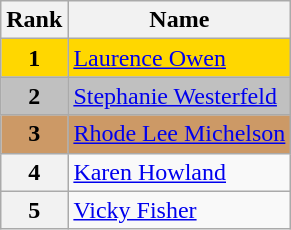<table class="wikitable">
<tr>
<th>Rank</th>
<th>Name</th>
</tr>
<tr bgcolor="gold">
<td align="center"><strong>1</strong></td>
<td><a href='#'>Laurence Owen</a></td>
</tr>
<tr bgcolor="silver">
<td align="center"><strong>2</strong></td>
<td><a href='#'>Stephanie Westerfeld</a></td>
</tr>
<tr bgcolor="cc9966">
<td align="center"><strong>3</strong></td>
<td><a href='#'>Rhode Lee Michelson</a></td>
</tr>
<tr>
<th>4</th>
<td><a href='#'>Karen Howland</a></td>
</tr>
<tr>
<th>5</th>
<td><a href='#'>Vicky Fisher</a></td>
</tr>
</table>
